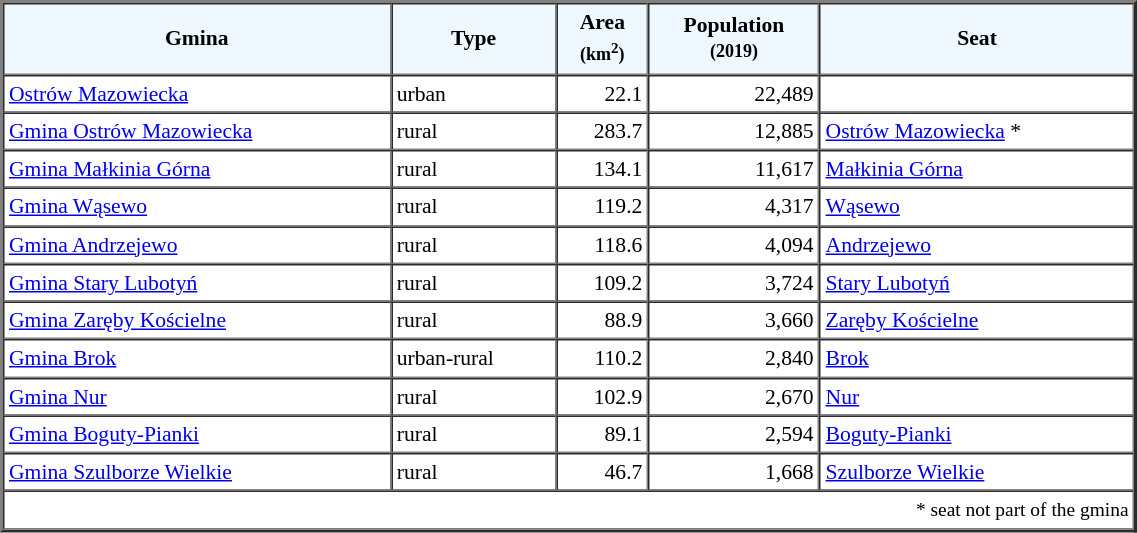<table width="60%" border="2" cellpadding="3" cellspacing="0" style="font-size:90%;line-height:120%;">
<tr bgcolor="F0F8FF">
<td style="text-align:center;"><strong>Gmina</strong></td>
<td style="text-align:center;"><strong>Type</strong></td>
<td style="text-align:center;"><strong>Area<br><small>(km<sup>2</sup>)</small></strong></td>
<td style="text-align:center;"><strong>Population<br><small>(2019)</small></strong></td>
<td style="text-align:center;"><strong>Seat</strong></td>
</tr>
<tr>
<td><a href='#'>Ostrów Mazowiecka</a></td>
<td>urban</td>
<td style="text-align:right;">22.1</td>
<td style="text-align:right;">22,489</td>
<td> </td>
</tr>
<tr>
<td><a href='#'>Gmina Ostrów Mazowiecka</a></td>
<td>rural</td>
<td style="text-align:right;">283.7</td>
<td style="text-align:right;">12,885</td>
<td><a href='#'>Ostrów Mazowiecka</a> *</td>
</tr>
<tr>
<td><a href='#'>Gmina Małkinia Górna</a></td>
<td>rural</td>
<td style="text-align:right;">134.1</td>
<td style="text-align:right;">11,617</td>
<td><a href='#'>Małkinia Górna</a></td>
</tr>
<tr>
<td><a href='#'>Gmina Wąsewo</a></td>
<td>rural</td>
<td style="text-align:right;">119.2</td>
<td style="text-align:right;">4,317</td>
<td><a href='#'>Wąsewo</a></td>
</tr>
<tr>
<td><a href='#'>Gmina Andrzejewo</a></td>
<td>rural</td>
<td style="text-align:right;">118.6</td>
<td style="text-align:right;">4,094</td>
<td><a href='#'>Andrzejewo</a></td>
</tr>
<tr>
<td><a href='#'>Gmina Stary Lubotyń</a></td>
<td>rural</td>
<td style="text-align:right;">109.2</td>
<td style="text-align:right;">3,724</td>
<td><a href='#'>Stary Lubotyń</a></td>
</tr>
<tr>
<td><a href='#'>Gmina Zaręby Kościelne</a></td>
<td>rural</td>
<td style="text-align:right;">88.9</td>
<td style="text-align:right;">3,660</td>
<td><a href='#'>Zaręby Kościelne</a></td>
</tr>
<tr>
<td><a href='#'>Gmina Brok</a></td>
<td>urban-rural</td>
<td style="text-align:right;">110.2</td>
<td style="text-align:right;">2,840</td>
<td><a href='#'>Brok</a></td>
</tr>
<tr>
<td><a href='#'>Gmina Nur</a></td>
<td>rural</td>
<td style="text-align:right;">102.9</td>
<td style="text-align:right;">2,670</td>
<td><a href='#'>Nur</a></td>
</tr>
<tr>
<td><a href='#'>Gmina Boguty-Pianki</a></td>
<td>rural</td>
<td style="text-align:right;">89.1</td>
<td style="text-align:right;">2,594</td>
<td><a href='#'>Boguty-Pianki</a></td>
</tr>
<tr>
<td><a href='#'>Gmina Szulborze Wielkie</a></td>
<td>rural</td>
<td style="text-align:right;">46.7</td>
<td style="text-align:right;">1,668</td>
<td><a href='#'>Szulborze Wielkie</a></td>
</tr>
<tr>
<td colspan=5 style="text-align:right;font-size:90%">* seat not part of the gmina</td>
</tr>
<tr>
</tr>
</table>
